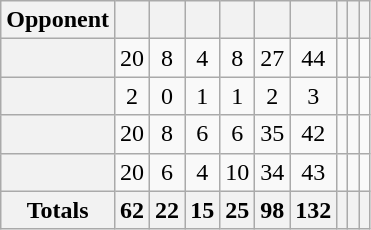<table class="wikitable sortable plainrowheaders" style="text-align:center">
<tr>
<th scope=col>Opponent</th>
<th scope=col></th>
<th scope=col></th>
<th scope=col></th>
<th scope=col></th>
<th scope=col></th>
<th scope=col></th>
<th scope=col></th>
<th scope=col></th>
<th scope=col></th>
</tr>
<tr>
<th style="text-align:left;" scope=row></th>
<td>20</td>
<td>8</td>
<td>4</td>
<td>8</td>
<td>27</td>
<td>44</td>
<td></td>
<td></td>
<td></td>
</tr>
<tr>
<th style="text-align:left;"scope=row></th>
<td>2</td>
<td>0</td>
<td>1</td>
<td>1</td>
<td>2</td>
<td>3</td>
<td></td>
<td></td>
<td></td>
</tr>
<tr>
<th style="text-align:left;"scope=row></th>
<td>20</td>
<td>8</td>
<td>6</td>
<td>6</td>
<td>35</td>
<td>42</td>
<td></td>
<td></td>
<td></td>
</tr>
<tr>
<th style="text-align:left;"scope=row></th>
<td>20</td>
<td>6</td>
<td>4</td>
<td>10</td>
<td>34</td>
<td>43</td>
<td></td>
<td></td>
<td></td>
</tr>
<tr class="sortbottom">
<th>Totals</th>
<th>62</th>
<th>22</th>
<th>15</th>
<th>25</th>
<th>98</th>
<th>132</th>
<th></th>
<th></th>
<th></th>
</tr>
</table>
